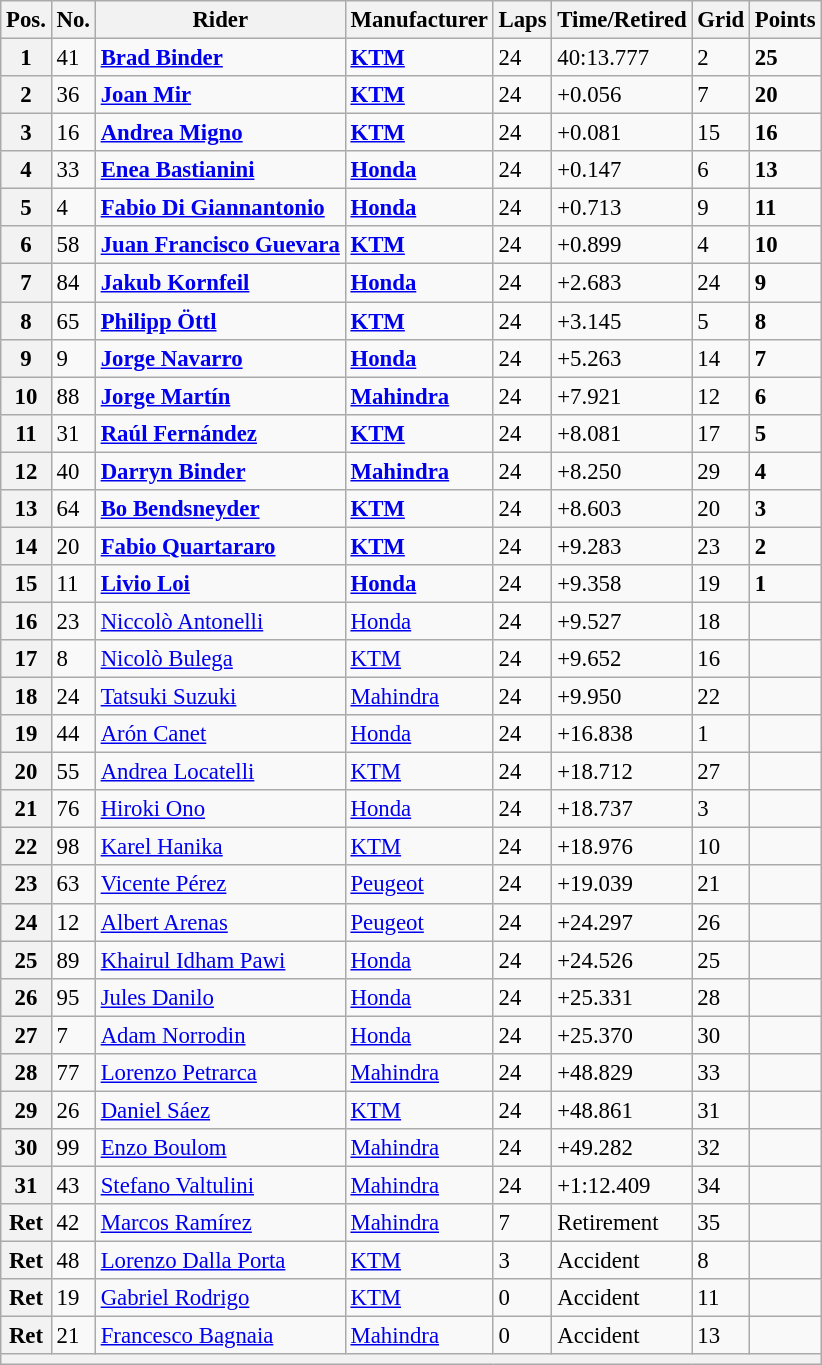<table class="wikitable" style="font-size: 95%;">
<tr>
<th>Pos.</th>
<th>No.</th>
<th>Rider</th>
<th>Manufacturer</th>
<th>Laps</th>
<th>Time/Retired</th>
<th>Grid</th>
<th>Points</th>
</tr>
<tr>
<th>1</th>
<td>41</td>
<td> <strong><a href='#'>Brad Binder</a></strong></td>
<td><strong><a href='#'>KTM</a></strong></td>
<td>24</td>
<td>40:13.777</td>
<td>2</td>
<td><strong>25</strong></td>
</tr>
<tr>
<th>2</th>
<td>36</td>
<td> <strong><a href='#'>Joan Mir</a></strong></td>
<td><strong><a href='#'>KTM</a></strong></td>
<td>24</td>
<td>+0.056</td>
<td>7</td>
<td><strong>20</strong></td>
</tr>
<tr>
<th>3</th>
<td>16</td>
<td> <strong><a href='#'>Andrea Migno</a></strong></td>
<td><strong><a href='#'>KTM</a></strong></td>
<td>24</td>
<td>+0.081</td>
<td>15</td>
<td><strong>16</strong></td>
</tr>
<tr>
<th>4</th>
<td>33</td>
<td> <strong><a href='#'>Enea Bastianini</a></strong></td>
<td><strong><a href='#'>Honda</a></strong></td>
<td>24</td>
<td>+0.147</td>
<td>6</td>
<td><strong>13</strong></td>
</tr>
<tr>
<th>5</th>
<td>4</td>
<td> <strong><a href='#'>Fabio Di Giannantonio</a></strong></td>
<td><strong><a href='#'>Honda</a></strong></td>
<td>24</td>
<td>+0.713</td>
<td>9</td>
<td><strong>11</strong></td>
</tr>
<tr>
<th>6</th>
<td>58</td>
<td> <strong><a href='#'>Juan Francisco Guevara</a></strong></td>
<td><strong><a href='#'>KTM</a></strong></td>
<td>24</td>
<td>+0.899</td>
<td>4</td>
<td><strong>10</strong></td>
</tr>
<tr>
<th>7</th>
<td>84</td>
<td> <strong><a href='#'>Jakub Kornfeil</a></strong></td>
<td><strong><a href='#'>Honda</a></strong></td>
<td>24</td>
<td>+2.683</td>
<td>24</td>
<td><strong>9</strong></td>
</tr>
<tr>
<th>8</th>
<td>65</td>
<td> <strong><a href='#'>Philipp Öttl</a></strong></td>
<td><strong><a href='#'>KTM</a></strong></td>
<td>24</td>
<td>+3.145</td>
<td>5</td>
<td><strong>8</strong></td>
</tr>
<tr>
<th>9</th>
<td>9</td>
<td> <strong><a href='#'>Jorge Navarro</a></strong></td>
<td><strong><a href='#'>Honda</a></strong></td>
<td>24</td>
<td>+5.263</td>
<td>14</td>
<td><strong>7</strong></td>
</tr>
<tr>
<th>10</th>
<td>88</td>
<td> <strong><a href='#'>Jorge Martín</a></strong></td>
<td><strong><a href='#'>Mahindra</a></strong></td>
<td>24</td>
<td>+7.921</td>
<td>12</td>
<td><strong>6</strong></td>
</tr>
<tr>
<th>11</th>
<td>31</td>
<td> <strong><a href='#'>Raúl Fernández</a></strong></td>
<td><strong><a href='#'>KTM</a></strong></td>
<td>24</td>
<td>+8.081</td>
<td>17</td>
<td><strong>5</strong></td>
</tr>
<tr>
<th>12</th>
<td>40</td>
<td> <strong><a href='#'>Darryn Binder</a></strong></td>
<td><strong><a href='#'>Mahindra</a></strong></td>
<td>24</td>
<td>+8.250</td>
<td>29</td>
<td><strong>4</strong></td>
</tr>
<tr>
<th>13</th>
<td>64</td>
<td> <strong><a href='#'>Bo Bendsneyder</a></strong></td>
<td><strong><a href='#'>KTM</a></strong></td>
<td>24</td>
<td>+8.603</td>
<td>20</td>
<td><strong>3</strong></td>
</tr>
<tr>
<th>14</th>
<td>20</td>
<td> <strong><a href='#'>Fabio Quartararo</a></strong></td>
<td><strong><a href='#'>KTM</a></strong></td>
<td>24</td>
<td>+9.283</td>
<td>23</td>
<td><strong>2</strong></td>
</tr>
<tr>
<th>15</th>
<td>11</td>
<td> <strong><a href='#'>Livio Loi</a></strong></td>
<td><strong><a href='#'>Honda</a></strong></td>
<td>24</td>
<td>+9.358</td>
<td>19</td>
<td><strong>1</strong></td>
</tr>
<tr>
<th>16</th>
<td>23</td>
<td> <a href='#'>Niccolò Antonelli</a></td>
<td><a href='#'>Honda</a></td>
<td>24</td>
<td>+9.527</td>
<td>18</td>
<td></td>
</tr>
<tr>
<th>17</th>
<td>8</td>
<td> <a href='#'>Nicolò Bulega</a></td>
<td><a href='#'>KTM</a></td>
<td>24</td>
<td>+9.652</td>
<td>16</td>
<td></td>
</tr>
<tr>
<th>18</th>
<td>24</td>
<td> <a href='#'>Tatsuki Suzuki</a></td>
<td><a href='#'>Mahindra</a></td>
<td>24</td>
<td>+9.950</td>
<td>22</td>
<td></td>
</tr>
<tr>
<th>19</th>
<td>44</td>
<td> <a href='#'>Arón Canet</a></td>
<td><a href='#'>Honda</a></td>
<td>24</td>
<td>+16.838</td>
<td>1</td>
<td></td>
</tr>
<tr>
<th>20</th>
<td>55</td>
<td> <a href='#'>Andrea Locatelli</a></td>
<td><a href='#'>KTM</a></td>
<td>24</td>
<td>+18.712</td>
<td>27</td>
<td></td>
</tr>
<tr>
<th>21</th>
<td>76</td>
<td> <a href='#'>Hiroki Ono</a></td>
<td><a href='#'>Honda</a></td>
<td>24</td>
<td>+18.737</td>
<td>3</td>
<td></td>
</tr>
<tr>
<th>22</th>
<td>98</td>
<td> <a href='#'>Karel Hanika</a></td>
<td><a href='#'>KTM</a></td>
<td>24</td>
<td>+18.976</td>
<td>10</td>
<td></td>
</tr>
<tr>
<th>23</th>
<td>63</td>
<td> <a href='#'>Vicente Pérez</a></td>
<td><a href='#'>Peugeot</a></td>
<td>24</td>
<td>+19.039</td>
<td>21</td>
<td></td>
</tr>
<tr>
<th>24</th>
<td>12</td>
<td> <a href='#'>Albert Arenas</a></td>
<td><a href='#'>Peugeot</a></td>
<td>24</td>
<td>+24.297</td>
<td>26</td>
<td></td>
</tr>
<tr>
<th>25</th>
<td>89</td>
<td> <a href='#'>Khairul Idham Pawi</a></td>
<td><a href='#'>Honda</a></td>
<td>24</td>
<td>+24.526</td>
<td>25</td>
<td></td>
</tr>
<tr>
<th>26</th>
<td>95</td>
<td> <a href='#'>Jules Danilo</a></td>
<td><a href='#'>Honda</a></td>
<td>24</td>
<td>+25.331</td>
<td>28</td>
<td></td>
</tr>
<tr>
<th>27</th>
<td>7</td>
<td> <a href='#'>Adam Norrodin</a></td>
<td><a href='#'>Honda</a></td>
<td>24</td>
<td>+25.370</td>
<td>30</td>
<td></td>
</tr>
<tr>
<th>28</th>
<td>77</td>
<td> <a href='#'>Lorenzo Petrarca</a></td>
<td><a href='#'>Mahindra</a></td>
<td>24</td>
<td>+48.829</td>
<td>33</td>
<td></td>
</tr>
<tr>
<th>29</th>
<td>26</td>
<td> <a href='#'>Daniel Sáez</a></td>
<td><a href='#'>KTM</a></td>
<td>24</td>
<td>+48.861</td>
<td>31</td>
<td></td>
</tr>
<tr>
<th>30</th>
<td>99</td>
<td> <a href='#'>Enzo Boulom</a></td>
<td><a href='#'>Mahindra</a></td>
<td>24</td>
<td>+49.282</td>
<td>32</td>
<td></td>
</tr>
<tr>
<th>31</th>
<td>43</td>
<td> <a href='#'>Stefano Valtulini</a></td>
<td><a href='#'>Mahindra</a></td>
<td>24</td>
<td>+1:12.409</td>
<td>34</td>
<td></td>
</tr>
<tr>
<th>Ret</th>
<td>42</td>
<td> <a href='#'>Marcos Ramírez</a></td>
<td><a href='#'>Mahindra</a></td>
<td>7</td>
<td>Retirement</td>
<td>35</td>
<td></td>
</tr>
<tr>
<th>Ret</th>
<td>48</td>
<td> <a href='#'>Lorenzo Dalla Porta</a></td>
<td><a href='#'>KTM</a></td>
<td>3</td>
<td>Accident</td>
<td>8</td>
<td></td>
</tr>
<tr>
<th>Ret</th>
<td>19</td>
<td> <a href='#'>Gabriel Rodrigo</a></td>
<td><a href='#'>KTM</a></td>
<td>0</td>
<td>Accident</td>
<td>11</td>
<td></td>
</tr>
<tr>
<th>Ret</th>
<td>21</td>
<td> <a href='#'>Francesco Bagnaia</a></td>
<td><a href='#'>Mahindra</a></td>
<td>0</td>
<td>Accident</td>
<td>13</td>
<td></td>
</tr>
<tr>
<th colspan=8></th>
</tr>
</table>
